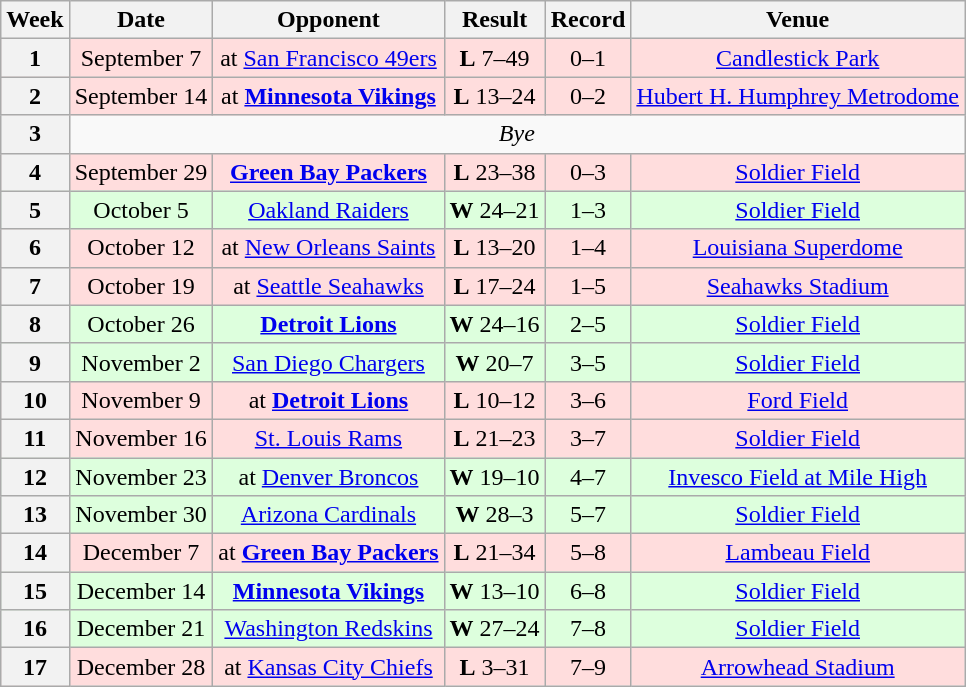<table class="wikitable" style="text-align:center">
<tr>
<th>Week</th>
<th>Date</th>
<th>Opponent</th>
<th>Result</th>
<th>Record</th>
<th>Venue</th>
</tr>
<tr style="background:#fdd;">
<th>1</th>
<td>September 7</td>
<td>at <a href='#'>San Francisco 49ers</a></td>
<td><strong>L</strong> 7–49</td>
<td>0–1</td>
<td><a href='#'>Candlestick Park</a></td>
</tr>
<tr style="background:#fdd;">
<th>2</th>
<td>September 14</td>
<td>at <strong><a href='#'>Minnesota Vikings</a></strong></td>
<td><strong>L</strong> 13–24</td>
<td>0–2</td>
<td><a href='#'>Hubert H. Humphrey Metrodome</a></td>
</tr>
<tr>
<th>3</th>
<td colspan="6" style="text-align:center;"><em>Bye</em></td>
</tr>
<tr style="background:#fdd;">
<th>4</th>
<td>September 29</td>
<td><strong><a href='#'>Green Bay Packers</a></strong></td>
<td><strong>L</strong> 23–38</td>
<td>0–3</td>
<td><a href='#'>Soldier Field</a></td>
</tr>
<tr style="background:#dfd;">
<th>5</th>
<td>October 5</td>
<td><a href='#'>Oakland Raiders</a></td>
<td><strong>W</strong> 24–21</td>
<td>1–3</td>
<td><a href='#'>Soldier Field</a></td>
</tr>
<tr style="background:#fdd;">
<th>6</th>
<td>October 12</td>
<td>at <a href='#'>New Orleans Saints</a></td>
<td><strong>L</strong> 13–20</td>
<td>1–4</td>
<td><a href='#'>Louisiana Superdome</a></td>
</tr>
<tr style="background:#fdd;">
<th>7</th>
<td>October 19</td>
<td>at <a href='#'>Seattle Seahawks</a></td>
<td><strong>L</strong> 17–24</td>
<td>1–5</td>
<td><a href='#'>Seahawks Stadium</a></td>
</tr>
<tr style="background:#dfd;">
<th>8</th>
<td>October 26</td>
<td><strong><a href='#'>Detroit Lions</a></strong></td>
<td><strong>W</strong> 24–16</td>
<td>2–5</td>
<td><a href='#'>Soldier Field</a></td>
</tr>
<tr style="background:#dfd;">
<th>9</th>
<td>November 2</td>
<td><a href='#'>San Diego Chargers</a></td>
<td><strong>W</strong> 20–7</td>
<td>3–5</td>
<td><a href='#'>Soldier Field</a></td>
</tr>
<tr style="background:#fdd;">
<th>10</th>
<td>November 9</td>
<td>at <strong><a href='#'>Detroit Lions</a></strong></td>
<td><strong>L</strong> 10–12</td>
<td>3–6</td>
<td><a href='#'>Ford Field</a></td>
</tr>
<tr style="background:#fdd;">
<th>11</th>
<td>November 16</td>
<td><a href='#'>St. Louis Rams</a></td>
<td><strong>L</strong> 21–23</td>
<td>3–7</td>
<td><a href='#'>Soldier Field</a></td>
</tr>
<tr style="background:#dfd;">
<th>12</th>
<td>November 23</td>
<td>at <a href='#'>Denver Broncos</a></td>
<td><strong>W</strong> 19–10</td>
<td>4–7</td>
<td><a href='#'>Invesco Field at Mile High</a></td>
</tr>
<tr style="background:#dfd;">
<th>13</th>
<td>November 30</td>
<td><a href='#'>Arizona Cardinals</a></td>
<td><strong>W</strong> 28–3</td>
<td>5–7</td>
<td><a href='#'>Soldier Field</a></td>
</tr>
<tr style="background:#fdd;">
<th>14</th>
<td>December 7</td>
<td>at <strong><a href='#'>Green Bay Packers</a></strong></td>
<td><strong>L</strong> 21–34</td>
<td>5–8</td>
<td><a href='#'>Lambeau Field</a></td>
</tr>
<tr style="background:#dfd;">
<th>15</th>
<td>December 14</td>
<td><strong><a href='#'>Minnesota Vikings</a></strong></td>
<td><strong>W</strong> 13–10</td>
<td>6–8</td>
<td><a href='#'>Soldier Field</a></td>
</tr>
<tr style="background:#dfd;">
<th>16</th>
<td>December 21</td>
<td><a href='#'>Washington Redskins</a></td>
<td><strong>W</strong> 27–24</td>
<td>7–8</td>
<td><a href='#'>Soldier Field</a></td>
</tr>
<tr style="background:#fdd;">
<th>17</th>
<td>December 28</td>
<td>at <a href='#'>Kansas City Chiefs</a></td>
<td><strong>L</strong> 3–31</td>
<td>7–9</td>
<td><a href='#'>Arrowhead Stadium</a></td>
</tr>
</table>
